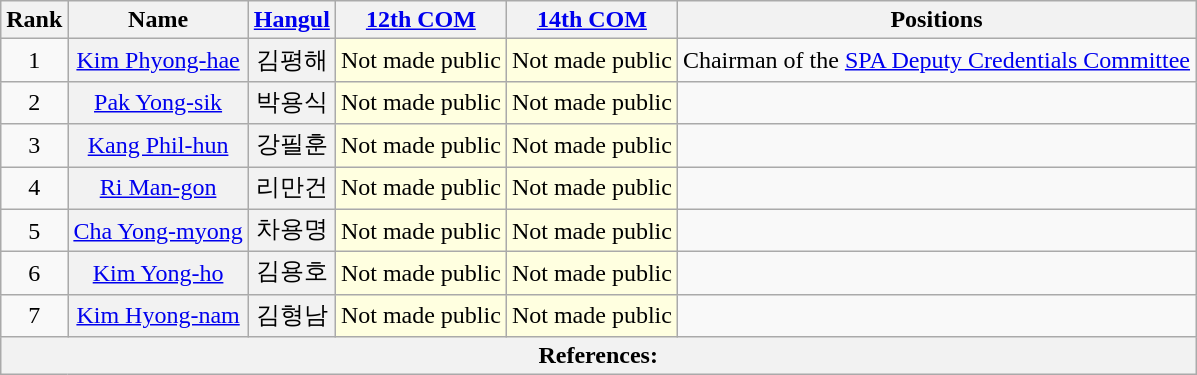<table class="wikitable sortable">
<tr>
<th>Rank</th>
<th>Name</th>
<th class="unsortable"><a href='#'>Hangul</a></th>
<th><a href='#'>12th COM</a></th>
<th><a href='#'>14th COM</a></th>
<th>Positions</th>
</tr>
<tr>
<td align="center">1</td>
<th align="center" scope="row" style="font-weight:normal;"><a href='#'>Kim Phyong-hae</a></th>
<th align="center" scope="row" style="font-weight:normal;">김평해</th>
<td data-sort-value="1" align="center" style="background: LightYellow">Not made public</td>
<td data-sort-value="1" align="center" style="background: LightYellow">Not made public</td>
<td>Chairman of the <a href='#'>SPA  Deputy Credentials Committee</a></td>
</tr>
<tr>
<td align="center">2</td>
<th align="center" scope="row" style="font-weight:normal;"><a href='#'>Pak Yong-sik</a></th>
<th align="center" scope="row" style="font-weight:normal;">박용식</th>
<td data-sort-value="1" align="center" style="background: LightYellow">Not made public</td>
<td data-sort-value="1" align="center" style="background: LightYellow">Not made public</td>
<td></td>
</tr>
<tr>
<td align="center">3</td>
<th align="center" scope="row" style="font-weight:normal;"><a href='#'>Kang Phil-hun</a></th>
<th align="center" scope="row" style="font-weight:normal;">강필훈</th>
<td data-sort-value="1" align="center" style="background: LightYellow">Not made public</td>
<td data-sort-value="1" align="center" style="background: LightYellow">Not made public</td>
<td></td>
</tr>
<tr>
<td align="center">4</td>
<th align="center" scope="row" style="font-weight:normal;"><a href='#'>Ri Man-gon</a></th>
<th align="center" scope="row" style="font-weight:normal;">리만건</th>
<td data-sort-value="1" align="center" style="background: LightYellow">Not made public</td>
<td data-sort-value="1" align="center" style="background: LightYellow">Not made public</td>
<td></td>
</tr>
<tr>
<td align="center">5</td>
<th align="center" scope="row" style="font-weight:normal;"><a href='#'>Cha Yong-myong</a></th>
<th align="center" scope="row" style="font-weight:normal;">차용명</th>
<td data-sort-value="1" align="center" style="background: LightYellow">Not made public</td>
<td data-sort-value="1" align="center" style="background: LightYellow">Not made public</td>
<td></td>
</tr>
<tr>
<td align="center">6</td>
<th align="center" scope="row" style="font-weight:normal;"><a href='#'>Kim Yong-ho</a></th>
<th align="center" scope="row" style="font-weight:normal;">김용호</th>
<td data-sort-value="1" align="center" style="background: LightYellow">Not made public</td>
<td data-sort-value="1" align="center" style="background: LightYellow">Not made public</td>
<td></td>
</tr>
<tr>
<td align="center">7</td>
<th align="center" scope="row" style="font-weight:normal;"><a href='#'>Kim Hyong-nam</a></th>
<th align="center" scope="row" style="font-weight:normal;">김형남</th>
<td data-sort-value="1" align="center" style="background: LightYellow">Not made public</td>
<td data-sort-value="1" align="center" style="background: LightYellow">Not made public</td>
<td></td>
</tr>
<tr>
<th colspan="6" unsortable><strong>References:</strong><br></th>
</tr>
</table>
